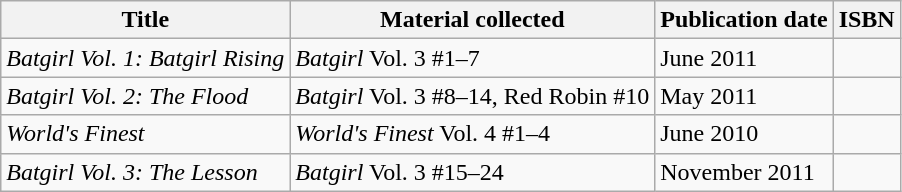<table class="wikitable sortable">
<tr>
<th>Title</th>
<th class="unsortable">Material collected</th>
<th>Publication date</th>
<th class="unsortable">ISBN</th>
</tr>
<tr>
<td><em>Batgirl Vol. 1: Batgirl Rising</em></td>
<td><em>Batgirl</em> Vol. 3 #1–7</td>
<td>June 2011</td>
<td></td>
</tr>
<tr>
<td><em>Batgirl Vol. 2: The Flood</em></td>
<td><em>Batgirl</em> Vol. 3 #8–14, Red Robin #10</td>
<td>May 2011</td>
<td></td>
</tr>
<tr>
<td><em>World's Finest</em></td>
<td><em>World's Finest</em> Vol. 4 #1–4</td>
<td>June 2010</td>
<td></td>
</tr>
<tr>
<td><em>Batgirl Vol. 3: The Lesson</em></td>
<td><em>Batgirl</em> Vol. 3 #15–24</td>
<td>November 2011</td>
<td></td>
</tr>
</table>
